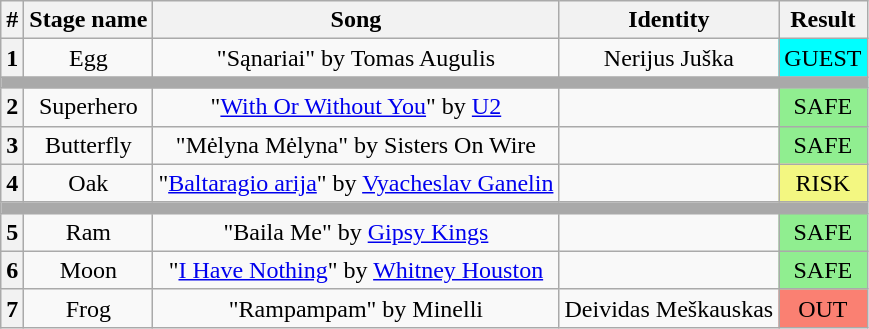<table class="wikitable plainrowheaders" style="text-align: center;">
<tr>
<th>#</th>
<th>Stage name</th>
<th>Song</th>
<th>Identity</th>
<th>Result</th>
</tr>
<tr>
<th>1</th>
<td>Egg</td>
<td>"Sąnariai" by Tomas Augulis</td>
<td>Nerijus Juška</td>
<td bgcolor=#00ffff>GUEST</td>
</tr>
<tr>
<td colspan="5" style="background:darkgray"></td>
</tr>
<tr>
<th>2</th>
<td>Superhero</td>
<td>"<a href='#'>With Or Without You</a>" by <a href='#'>U2</a></td>
<td></td>
<td bgcolor="lightgreen">SAFE</td>
</tr>
<tr>
<th>3</th>
<td>Butterfly</td>
<td>"Mėlyna Mėlyna" by Sisters On Wire</td>
<td></td>
<td bgcolor="lightgreen">SAFE</td>
</tr>
<tr>
<th>4</th>
<td>Oak</td>
<td>"<a href='#'>Baltaragio arija</a>" by <a href='#'>Vyacheslav Ganelin</a></td>
<td></td>
<td bgcolor="#F3F781">RISK</td>
</tr>
<tr>
<td colspan="5" style="background:darkgray"></td>
</tr>
<tr>
<th>5</th>
<td>Ram</td>
<td>"Baila Me" by <a href='#'>Gipsy Kings</a></td>
<td></td>
<td bgcolor="lightgreen">SAFE</td>
</tr>
<tr>
<th>6</th>
<td>Moon</td>
<td>"<a href='#'>I Have Nothing</a>" by <a href='#'>Whitney Houston</a></td>
<td></td>
<td bgcolor="lightgreen">SAFE</td>
</tr>
<tr>
<th>7</th>
<td>Frog</td>
<td>"Rampampam" by Minelli</td>
<td>Deividas Meškauskas</td>
<td bgcolor="salmon">OUT</td>
</tr>
</table>
